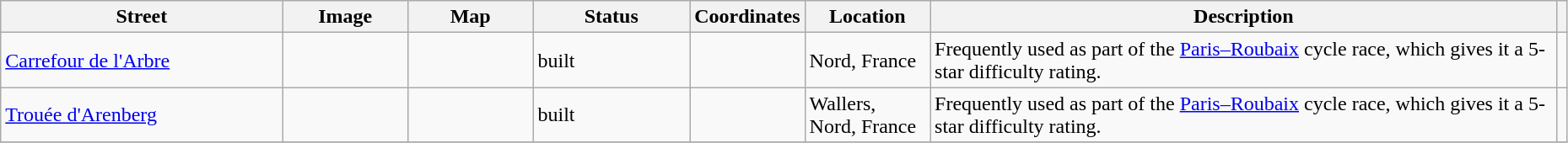<table class="wikitable sortable" style="width:98%">
<tr>
<th width = 18%><strong>Street</strong></th>
<th width = 8% class="unsortable"><strong>Image</strong></th>
<th width = 8% class="unsortable"><strong>Map</strong></th>
<th width = 10%><strong>Status</strong></th>
<th><strong>Coordinates</strong></th>
<th width = 8%><strong>Location</strong></th>
<th class="unsortable"><strong>Description</strong></th>
<th class="unsortable"></th>
</tr>
<tr ->
<td><a href='#'>Carrefour de l'Arbre</a></td>
<td></td>
<td></td>
<td>built</td>
<td></td>
<td>Nord, France</td>
<td>Frequently used as part of the <a href='#'>Paris–Roubaix</a> cycle race, which gives it a 5-star difficulty rating.</td>
<td></td>
</tr>
<tr ->
<td><a href='#'>Trouée d'Arenberg</a></td>
<td></td>
<td></td>
<td>built</td>
<td></td>
<td>Wallers, Nord, France</td>
<td>Frequently used as part of the <a href='#'>Paris–Roubaix</a> cycle race, which gives it a 5-star difficulty rating.</td>
<td></td>
</tr>
<tr ->
</tr>
</table>
